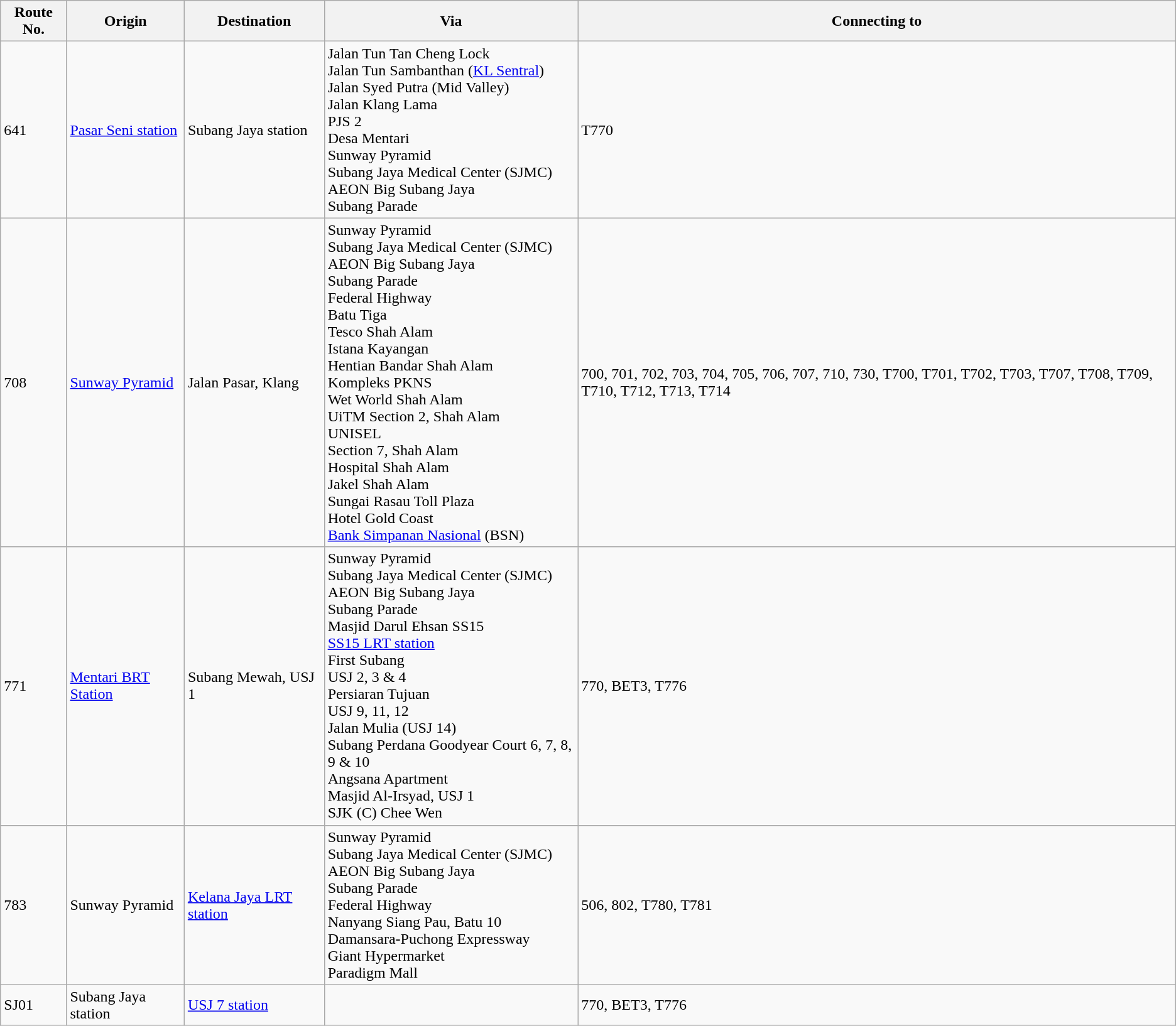<table class="wikitable">
<tr>
<th>Route No.</th>
<th>Origin</th>
<th>Destination</th>
<th>Via</th>
<th>Connecting to</th>
</tr>
<tr>
<td>641</td>
<td> <a href='#'>Pasar Seni station</a></td>
<td> Subang Jaya station</td>
<td>Jalan Tun Tan Cheng Lock <br>Jalan Tun Sambanthan (<a href='#'>KL Sentral</a>)<br>Jalan Syed Putra (Mid Valley)<br>Jalan Klang Lama <br>PJS 2 <br>Desa Mentari <br>Sunway Pyramid <br>Subang Jaya Medical Center (SJMC) <br>AEON Big Subang Jaya <br>Subang Parade</td>
<td>T770</td>
</tr>
<tr>
<td>708</td>
<td><a href='#'>Sunway Pyramid</a></td>
<td>Jalan Pasar, Klang</td>
<td>Sunway Pyramid <br>Subang Jaya Medical Center (SJMC) <br>AEON Big Subang Jaya <br>Subang Parade <br>Federal Highway <br>Batu Tiga <br>Tesco Shah Alam <br>Istana Kayangan <br>Hentian Bandar Shah Alam <br>Kompleks PKNS <br>Wet World Shah Alam <br>UiTM Section 2, Shah Alam <br> UNISEL <br>Section 7, Shah Alam <br>Hospital Shah Alam <br>Jakel Shah Alam <br>Sungai Rasau Toll Plaza <br>Hotel Gold Coast <br><a href='#'>Bank Simpanan Nasional</a> (BSN)</td>
<td>700, 701, 702, 703, 704, 705, 706, 707, 710, 730, T700, T701, T702, T703, T707, T708, T709, T710, T712, T713, T714</td>
</tr>
<tr>
<td>771</td>
<td> <a href='#'>Mentari BRT Station</a></td>
<td>Subang Mewah, USJ 1</td>
<td>Sunway Pyramid <br>Subang Jaya Medical Center (SJMC) <br>AEON Big Subang Jaya <br>Subang Parade <br>Masjid Darul Ehsan SS15<br> <a href='#'>SS15 LRT station</a><br>First Subang <br>USJ 2, 3 & 4 <br>Persiaran Tujuan <br>USJ 9, 11, 12 <br>Jalan Mulia (USJ 14)<br>Subang Perdana Goodyear Court 6, 7, 8, 9 & 10<br>Angsana Apartment<br>Masjid Al-Irsyad, USJ 1<br>SJK (C) Chee Wen</td>
<td>770, BET3, T776</td>
</tr>
<tr>
<td>783</td>
<td>Sunway Pyramid</td>
<td> <a href='#'>Kelana Jaya LRT station</a></td>
<td>Sunway Pyramid <br>Subang Jaya Medical Center (SJMC) <br>AEON Big Subang Jaya <br>Subang Parade <br>Federal Highway <br>Nanyang Siang Pau, Batu 10 <br>Damansara-Puchong Expressway <br>Giant Hypermarket <br>Paradigm Mall</td>
<td>506, 802, T780, T781</td>
</tr>
<tr>
<td>SJ01</td>
<td> Subang Jaya station</td>
<td> <a href='#'>USJ 7 station</a></td>
<td></td>
<td>770, BET3, T776</td>
</tr>
</table>
